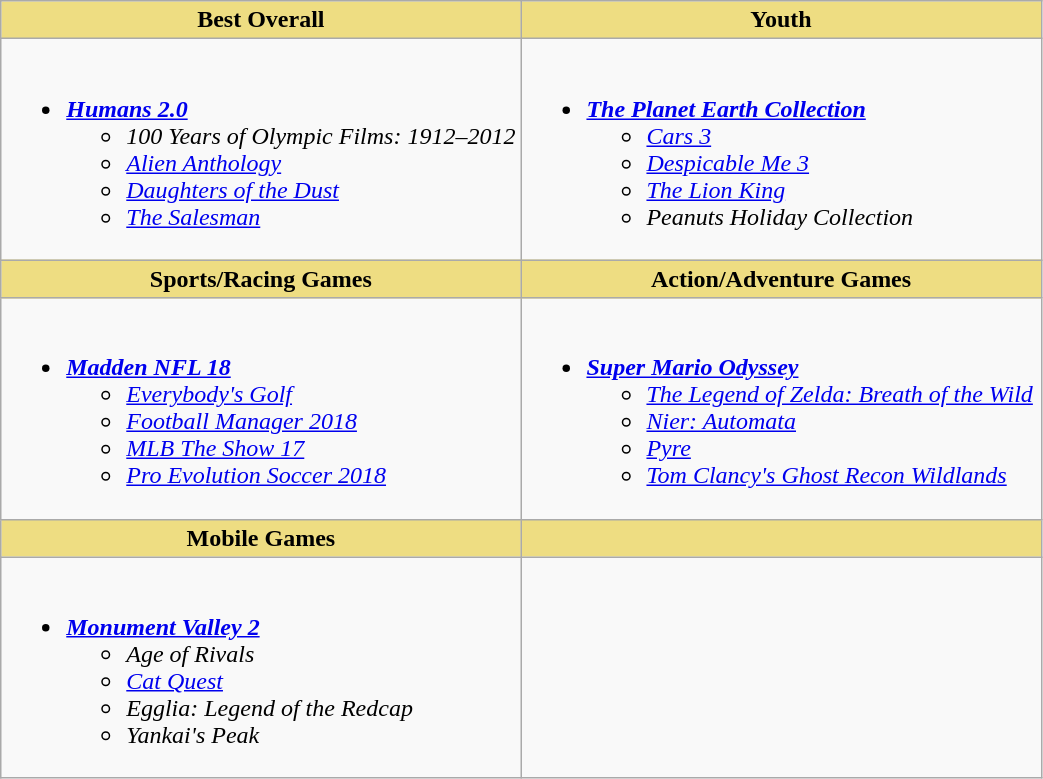<table class="wikitable">
<tr>
<th style="background:#EEDD82; width:50%">Best Overall</th>
<th style="background:#EEDD82; width:50%">Youth</th>
</tr>
<tr>
<td valign="top"><br><ul><li><strong><em><a href='#'>Humans 2.0</a></em></strong><ul><li><em>100 Years of Olympic Films: 1912–2012</em></li><li><em><a href='#'>Alien Anthology</a></em></li><li><em><a href='#'>Daughters of the Dust</a></em></li><li><em><a href='#'>The Salesman</a></em></li></ul></li></ul></td>
<td valign="top"><br><ul><li><strong><em><a href='#'>The Planet Earth Collection</a></em></strong><ul><li><em><a href='#'>Cars 3</a></em></li><li><em><a href='#'>Despicable Me 3</a></em></li><li><em><a href='#'>The Lion King</a></em></li><li><em>Peanuts Holiday Collection</em></li></ul></li></ul></td>
</tr>
<tr>
<th style="background:#EEDD82; width:50%">Sports/Racing Games</th>
<th style="background:#EEDD82; width:50%">Action/Adventure Games</th>
</tr>
<tr>
<td valign="top"><br><ul><li><strong><em><a href='#'>Madden NFL 18</a></em></strong><ul><li><em><a href='#'>Everybody's Golf</a></em></li><li><em><a href='#'>Football Manager 2018</a></em></li><li><em><a href='#'>MLB The Show 17</a></em></li><li><em><a href='#'>Pro Evolution Soccer 2018</a></em></li></ul></li></ul></td>
<td valign="top"><br><ul><li><strong><em><a href='#'>Super Mario Odyssey</a></em></strong><ul><li><em><a href='#'>The Legend of Zelda: Breath of the Wild</a></em></li><li><em><a href='#'>Nier: Automata</a></em></li><li><em><a href='#'>Pyre</a></em></li><li><em><a href='#'>Tom Clancy's Ghost Recon Wildlands</a></em></li></ul></li></ul></td>
</tr>
<tr>
<th style="background:#EEDD82; width:50%">Mobile Games</th>
<th style="background:#EEDD82; width:50%"></th>
</tr>
<tr>
<td valign="top"><br><ul><li><strong><em><a href='#'>Monument Valley 2</a></em></strong><ul><li><em>Age of Rivals</em></li><li><em><a href='#'>Cat Quest</a></em></li><li><em>Egglia: Legend of the Redcap</em></li><li><em>Yankai's Peak</em></li></ul></li></ul></td>
<td valign="top"></td>
</tr>
</table>
